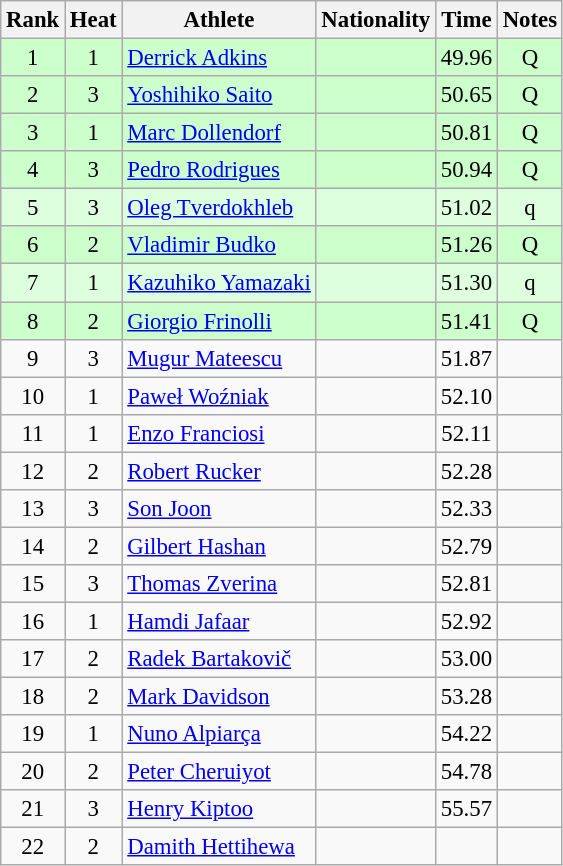<table class="wikitable sortable" style="text-align:center;font-size:95%">
<tr>
<th>Rank</th>
<th>Heat</th>
<th>Athlete</th>
<th>Nationality</th>
<th>Time</th>
<th>Notes</th>
</tr>
<tr bgcolor=ccffcc>
<td>1</td>
<td>1</td>
<td align="left"><a href='#'>Derrick Adkins</a></td>
<td align=left></td>
<td>49.96</td>
<td>Q</td>
</tr>
<tr bgcolor=ccffcc>
<td>2</td>
<td>3</td>
<td align="left"><a href='#'>Yoshihiko Saito</a></td>
<td align=left></td>
<td>50.65</td>
<td>Q</td>
</tr>
<tr bgcolor=ccffcc>
<td>3</td>
<td>1</td>
<td align="left"><a href='#'>Marc Dollendorf</a></td>
<td align=left></td>
<td>50.81</td>
<td>Q</td>
</tr>
<tr bgcolor=ccffcc>
<td>4</td>
<td>3</td>
<td align="left"><a href='#'>Pedro Rodrigues</a></td>
<td align=left></td>
<td>50.94</td>
<td>Q</td>
</tr>
<tr bgcolor=ddffdd>
<td>5</td>
<td>3</td>
<td align="left"><a href='#'>Oleg Tverdokhleb</a></td>
<td align=left></td>
<td>51.02</td>
<td>q</td>
</tr>
<tr bgcolor=ccffcc>
<td>6</td>
<td>2</td>
<td align="left"><a href='#'>Vladimir Budko</a></td>
<td align=left></td>
<td>51.26</td>
<td>Q</td>
</tr>
<tr bgcolor=ddffdd>
<td>7</td>
<td>1</td>
<td align="left"><a href='#'>Kazuhiko Yamazaki</a></td>
<td align=left></td>
<td>51.30</td>
<td>q</td>
</tr>
<tr bgcolor=ccffcc>
<td>8</td>
<td>2</td>
<td align="left"><a href='#'>Giorgio Frinolli</a></td>
<td align=left></td>
<td>51.41</td>
<td>Q</td>
</tr>
<tr>
<td>9</td>
<td>3</td>
<td align="left"><a href='#'>Mugur Mateescu</a></td>
<td align=left></td>
<td>51.87</td>
<td></td>
</tr>
<tr>
<td>10</td>
<td>1</td>
<td align="left"><a href='#'>Paweł Woźniak</a></td>
<td align=left></td>
<td>52.10</td>
<td></td>
</tr>
<tr>
<td>11</td>
<td>1</td>
<td align="left"><a href='#'>Enzo Franciosi</a></td>
<td align=left></td>
<td>52.11</td>
<td></td>
</tr>
<tr>
<td>12</td>
<td>2</td>
<td align="left"><a href='#'>Robert Rucker</a></td>
<td align=left></td>
<td>52.28</td>
<td></td>
</tr>
<tr>
<td>13</td>
<td>3</td>
<td align="left"><a href='#'>Son Joon</a></td>
<td align=left></td>
<td>52.33</td>
<td></td>
</tr>
<tr>
<td>14</td>
<td>2</td>
<td align="left"><a href='#'>Gilbert Hashan</a></td>
<td align=left></td>
<td>52.79</td>
<td></td>
</tr>
<tr>
<td>15</td>
<td>3</td>
<td align="left"><a href='#'>Thomas Zverina</a></td>
<td align=left></td>
<td>52.81</td>
<td></td>
</tr>
<tr>
<td>16</td>
<td>1</td>
<td align="left"><a href='#'>Hamdi Jafaar</a></td>
<td align=left></td>
<td>52.92</td>
<td></td>
</tr>
<tr>
<td>17</td>
<td>2</td>
<td align="left"><a href='#'>Radek Bartakovič</a></td>
<td align=left></td>
<td>53.00</td>
<td></td>
</tr>
<tr>
<td>18</td>
<td>2</td>
<td align="left"><a href='#'>Mark Davidson</a></td>
<td align=left></td>
<td>53.28</td>
<td></td>
</tr>
<tr>
<td>19</td>
<td>1</td>
<td align="left"><a href='#'>Nuno Alpiarça</a></td>
<td align=left></td>
<td>54.22</td>
<td></td>
</tr>
<tr>
<td>20</td>
<td>2</td>
<td align="left"><a href='#'>Peter Cheruiyot</a></td>
<td align=left></td>
<td>54.78</td>
<td></td>
</tr>
<tr>
<td>21</td>
<td>3</td>
<td align="left"><a href='#'>Henry Kiptoo</a></td>
<td align=left></td>
<td>55.57</td>
<td></td>
</tr>
<tr>
<td>22</td>
<td>2</td>
<td align="left"><a href='#'>Damith Hettihewa</a></td>
<td align=left></td>
<td></td>
<td></td>
</tr>
</table>
